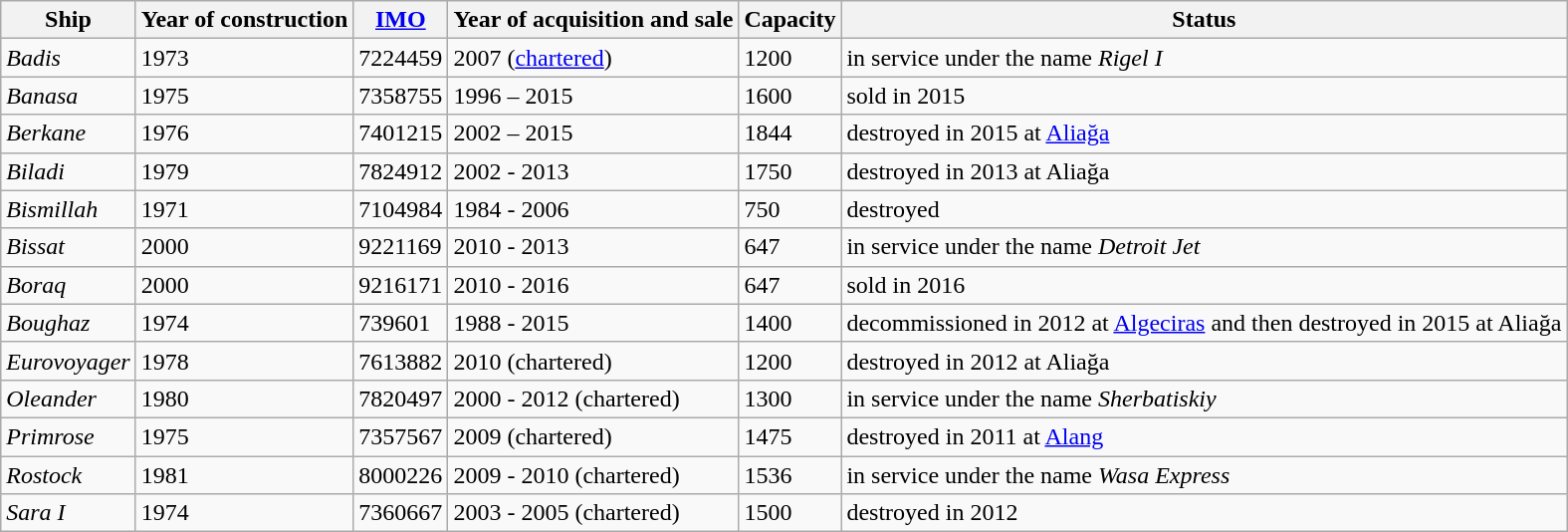<table class="wikitable">
<tr>
<th>Ship</th>
<th>Year of construction</th>
<th><a href='#'>IMO</a></th>
<th>Year of acquisition and sale</th>
<th>Capacity</th>
<th>Status</th>
</tr>
<tr>
<td><em>Badis</em></td>
<td>1973</td>
<td>7224459</td>
<td>2007 (<a href='#'>chartered</a>)</td>
<td>1200</td>
<td>in service under the name <em>Rigel I</em></td>
</tr>
<tr>
<td><em>Banasa</em></td>
<td>1975</td>
<td>7358755</td>
<td>1996 – 2015</td>
<td>1600</td>
<td>sold in 2015</td>
</tr>
<tr>
<td><em>Berkane</em></td>
<td>1976</td>
<td>7401215</td>
<td>2002 – 2015</td>
<td>1844</td>
<td>destroyed in 2015 at <a href='#'>Aliağa</a></td>
</tr>
<tr>
<td><em>Biladi</em></td>
<td>1979</td>
<td>7824912</td>
<td>2002 - 2013</td>
<td>1750</td>
<td>destroyed in 2013 at Aliağa</td>
</tr>
<tr>
<td><em>Bismillah</em></td>
<td>1971</td>
<td>7104984</td>
<td>1984 - 2006</td>
<td>750</td>
<td>destroyed</td>
</tr>
<tr>
<td><em>Bissat</em></td>
<td>2000</td>
<td>9221169</td>
<td>2010 - 2013</td>
<td>647</td>
<td>in service under the name <em>Detroit Jet</em></td>
</tr>
<tr>
<td><em>Boraq</em></td>
<td>2000</td>
<td>9216171</td>
<td>2010 - 2016</td>
<td>647</td>
<td>sold in 2016</td>
</tr>
<tr>
<td><em>Boughaz</em></td>
<td>1974</td>
<td>739601</td>
<td>1988 - 2015</td>
<td>1400</td>
<td>decommissioned in 2012 at <a href='#'>Algeciras</a> and then destroyed in 2015 at Aliağa</td>
</tr>
<tr>
<td><em>Eurovoyager</em></td>
<td>1978</td>
<td>7613882</td>
<td>2010 (chartered)</td>
<td>1200</td>
<td>destroyed in 2012 at Aliağa</td>
</tr>
<tr>
<td><em>Oleander</em></td>
<td>1980</td>
<td>7820497</td>
<td>2000 - 2012 (chartered)</td>
<td>1300</td>
<td>in service under the name <em>Sherbatiskiy</em></td>
</tr>
<tr>
<td><em>Primrose</em></td>
<td>1975</td>
<td>7357567</td>
<td>2009 (chartered)</td>
<td>1475</td>
<td>destroyed in 2011 at <a href='#'>Alang</a></td>
</tr>
<tr>
<td><em>Rostock</em></td>
<td>1981</td>
<td>8000226</td>
<td>2009 - 2010 (chartered)</td>
<td>1536</td>
<td>in service under the name <em>Wasa Express</em></td>
</tr>
<tr>
<td><em>Sara I</em></td>
<td>1974</td>
<td>7360667</td>
<td>2003 - 2005 (chartered)</td>
<td>1500</td>
<td>destroyed in 2012</td>
</tr>
</table>
